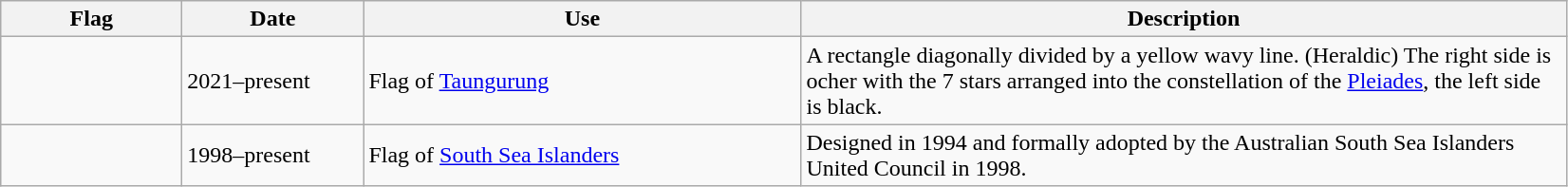<table class="wikitable">
<tr>
<th scope="col" style="width:120px;">Flag</th>
<th scope="col" style="width:120px;">Date</th>
<th scope="col" style="width:300px;">Use</th>
<th scope="col" style="width:530px;">Description</th>
</tr>
<tr>
<td></td>
<td>2021–present</td>
<td>Flag of <a href='#'>Taungurung</a></td>
<td>A rectangle diagonally divided by a yellow wavy line. (Heraldic) The right side is ocher with the 7 stars arranged into the constellation of the <a href='#'>Pleiades</a>, the left side is black.</td>
</tr>
<tr>
<td></td>
<td>1998–present</td>
<td>Flag of <a href='#'>South Sea Islanders</a></td>
<td>Designed in 1994 and formally adopted by the Australian South Sea Islanders United Council in 1998.</td>
</tr>
</table>
